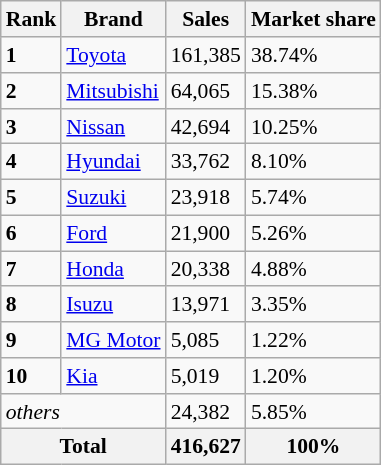<table class="wikitable" align="left" style="text-align: left; font-size:90%;">
<tr>
<th>Rank</th>
<th>Brand</th>
<th>Sales</th>
<th>Market share</th>
</tr>
<tr>
<td><strong>1</strong></td>
<td><a href='#'>Toyota</a></td>
<td>161,385</td>
<td>38.74%</td>
</tr>
<tr>
<td><strong>2</strong></td>
<td><a href='#'>Mitsubishi</a></td>
<td>64,065</td>
<td>15.38%</td>
</tr>
<tr>
<td><strong>3</strong></td>
<td><a href='#'>Nissan</a></td>
<td>42,694</td>
<td>10.25%</td>
</tr>
<tr>
<td><strong>4</strong></td>
<td><a href='#'>Hyundai</a></td>
<td>33,762</td>
<td>8.10%</td>
</tr>
<tr>
<td><strong>5</strong></td>
<td><a href='#'>Suzuki</a></td>
<td>23,918</td>
<td>5.74%</td>
</tr>
<tr>
<td><strong>6</strong></td>
<td><a href='#'>Ford</a></td>
<td>21,900</td>
<td>5.26%</td>
</tr>
<tr>
<td><strong>7</strong></td>
<td><a href='#'>Honda</a></td>
<td>20,338</td>
<td>4.88%</td>
</tr>
<tr>
<td><strong>8</strong></td>
<td><a href='#'>Isuzu</a></td>
<td>13,971</td>
<td>3.35%</td>
</tr>
<tr>
<td><strong>9</strong></td>
<td><a href='#'>MG Motor</a></td>
<td>5,085</td>
<td>1.22%</td>
</tr>
<tr>
<td><strong>10</strong></td>
<td><a href='#'>Kia</a></td>
<td>5,019</td>
<td>1.20%</td>
</tr>
<tr>
<td colspan="2"><em>others</em></td>
<td>24,382</td>
<td>5.85%</td>
</tr>
<tr>
<th colspan="2">Total</th>
<th>416,627</th>
<th>100%</th>
</tr>
</table>
